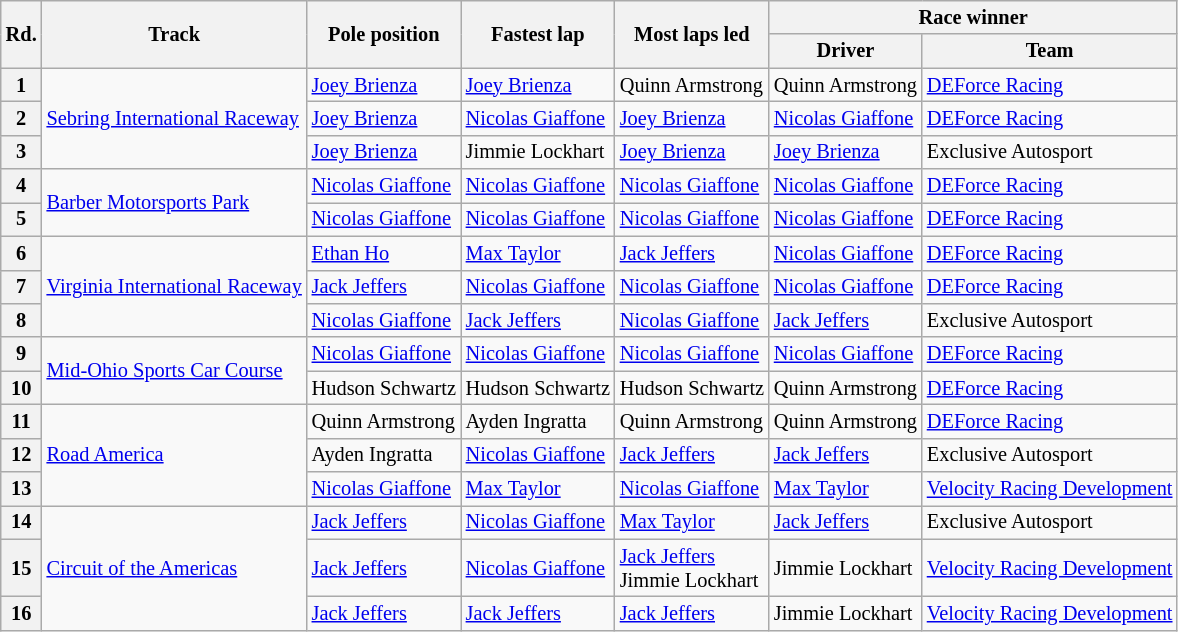<table class="wikitable" style="font-size: 85%">
<tr>
<th rowspan="2">Rd.</th>
<th rowspan="2">Track</th>
<th rowspan="2">Pole position</th>
<th rowspan="2">Fastest lap</th>
<th rowspan="2">Most laps led</th>
<th colspan="2">Race winner</th>
</tr>
<tr>
<th>Driver</th>
<th>Team</th>
</tr>
<tr>
<th>1</th>
<td rowspan="3"><a href='#'>Sebring International Raceway</a></td>
<td> <a href='#'>Joey Brienza</a></td>
<td> <a href='#'>Joey Brienza</a></td>
<td> Quinn Armstrong</td>
<td> Quinn Armstrong</td>
<td><a href='#'>DEForce Racing</a></td>
</tr>
<tr>
<th>2</th>
<td> <a href='#'>Joey Brienza</a></td>
<td> <a href='#'>Nicolas Giaffone</a></td>
<td> <a href='#'>Joey Brienza</a></td>
<td> <a href='#'>Nicolas Giaffone</a></td>
<td><a href='#'>DEForce Racing</a></td>
</tr>
<tr>
<th>3</th>
<td> <a href='#'>Joey Brienza</a></td>
<td> Jimmie Lockhart</td>
<td> <a href='#'>Joey Brienza</a></td>
<td> <a href='#'>Joey Brienza</a></td>
<td>Exclusive Autosport</td>
</tr>
<tr>
<th>4</th>
<td rowspan="2"><a href='#'>Barber Motorsports Park</a></td>
<td> <a href='#'>Nicolas Giaffone</a></td>
<td> <a href='#'>Nicolas Giaffone</a></td>
<td> <a href='#'>Nicolas Giaffone</a></td>
<td> <a href='#'>Nicolas Giaffone</a></td>
<td><a href='#'>DEForce Racing</a></td>
</tr>
<tr>
<th>5</th>
<td> <a href='#'>Nicolas Giaffone</a></td>
<td> <a href='#'>Nicolas Giaffone</a></td>
<td> <a href='#'>Nicolas Giaffone</a></td>
<td> <a href='#'>Nicolas Giaffone</a></td>
<td><a href='#'>DEForce Racing</a></td>
</tr>
<tr>
<th>6</th>
<td rowspan="3"><a href='#'>Virginia International Raceway</a></td>
<td> <a href='#'>Ethan Ho</a></td>
<td> <a href='#'>Max Taylor</a></td>
<td> <a href='#'>Jack Jeffers</a></td>
<td> <a href='#'>Nicolas Giaffone</a></td>
<td><a href='#'>DEForce Racing</a></td>
</tr>
<tr>
<th>7</th>
<td> <a href='#'>Jack Jeffers</a></td>
<td> <a href='#'>Nicolas Giaffone</a></td>
<td> <a href='#'>Nicolas Giaffone</a></td>
<td> <a href='#'>Nicolas Giaffone</a></td>
<td><a href='#'>DEForce Racing</a></td>
</tr>
<tr>
<th>8</th>
<td> <a href='#'>Nicolas Giaffone</a></td>
<td> <a href='#'>Jack Jeffers</a></td>
<td> <a href='#'>Nicolas Giaffone</a></td>
<td> <a href='#'>Jack Jeffers</a></td>
<td>Exclusive Autosport</td>
</tr>
<tr>
<th>9</th>
<td rowspan="2"><a href='#'>Mid-Ohio Sports Car Course</a></td>
<td> <a href='#'>Nicolas Giaffone</a></td>
<td> <a href='#'>Nicolas Giaffone</a></td>
<td> <a href='#'>Nicolas Giaffone</a></td>
<td> <a href='#'>Nicolas Giaffone</a></td>
<td><a href='#'>DEForce Racing</a></td>
</tr>
<tr>
<th>10</th>
<td> Hudson Schwartz</td>
<td> Hudson Schwartz</td>
<td> Hudson Schwartz</td>
<td> Quinn Armstrong</td>
<td><a href='#'>DEForce Racing</a></td>
</tr>
<tr>
<th>11</th>
<td rowspan="3"><a href='#'>Road America</a></td>
<td> Quinn Armstrong</td>
<td> Ayden Ingratta</td>
<td> Quinn Armstrong</td>
<td> Quinn Armstrong</td>
<td><a href='#'>DEForce Racing</a></td>
</tr>
<tr>
<th>12</th>
<td> Ayden Ingratta</td>
<td> <a href='#'>Nicolas Giaffone</a></td>
<td> <a href='#'>Jack Jeffers</a></td>
<td> <a href='#'>Jack Jeffers</a></td>
<td>Exclusive Autosport</td>
</tr>
<tr>
<th>13</th>
<td> <a href='#'>Nicolas Giaffone</a></td>
<td> <a href='#'>Max Taylor</a></td>
<td> <a href='#'>Nicolas Giaffone</a></td>
<td> <a href='#'>Max Taylor</a></td>
<td><a href='#'>Velocity Racing Development</a></td>
</tr>
<tr>
<th>14</th>
<td rowspan="3"><a href='#'>Circuit of the Americas</a></td>
<td> <a href='#'>Jack Jeffers</a></td>
<td> <a href='#'>Nicolas Giaffone</a></td>
<td> <a href='#'>Max Taylor</a></td>
<td> <a href='#'>Jack Jeffers</a></td>
<td>Exclusive Autosport</td>
</tr>
<tr>
<th>15</th>
<td> <a href='#'>Jack Jeffers</a></td>
<td> <a href='#'>Nicolas Giaffone</a></td>
<td> <a href='#'>Jack Jeffers</a><br> Jimmie Lockhart</td>
<td> Jimmie Lockhart</td>
<td><a href='#'>Velocity Racing Development</a></td>
</tr>
<tr>
<th>16</th>
<td> <a href='#'>Jack Jeffers</a></td>
<td> <a href='#'>Jack Jeffers</a></td>
<td> <a href='#'>Jack Jeffers</a></td>
<td> Jimmie Lockhart</td>
<td><a href='#'>Velocity Racing Development</a></td>
</tr>
</table>
